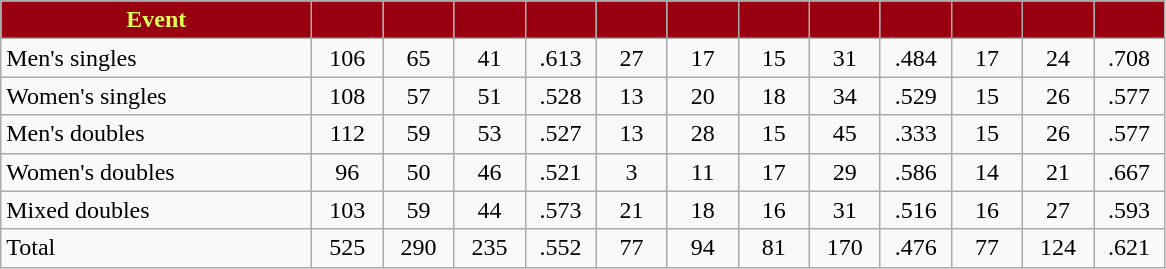<table class="wikitable" style="text-align:center">
<tr>
<th style="background:#98000F; color:#DDFF55" width="200px">Event</th>
<th style="background:#98000F; color:#DDFF55" width="40px"></th>
<th style="background:#98000F; color:#DDFF55" width="40px"></th>
<th style="background:#98000F; color:#DDFF55" width="40px"></th>
<th style="background:#98000F; color:#DDFF55" width="40px"></th>
<th style="background:#98000F; color:#DDFF55" width="40px"></th>
<th style="background:#98000F; color:#DDFF55" width="40px"></th>
<th style="background:#98000F; color:#DDFF55" width="40px"></th>
<th style="background:#98000F; color:#DDFF55" width="40px"></th>
<th style="background:#98000F; color:#DDFF55" width="40px"></th>
<th style="background:#98000F; color:#DDFF55" width="40px"></th>
<th style="background:#98000F; color:#DDFF55" width="40px"></th>
<th style="background:#98000F; color:#DDFF55" width="40px"></th>
</tr>
<tr>
<td style="text-align:left">Men's singles</td>
<td>106</td>
<td>65</td>
<td>41</td>
<td>.613</td>
<td>27</td>
<td>17</td>
<td>15</td>
<td>31</td>
<td>.484</td>
<td>17</td>
<td>24</td>
<td>.708</td>
</tr>
<tr>
<td style="text-align:left">Women's singles</td>
<td>108</td>
<td>57</td>
<td>51</td>
<td>.528</td>
<td>13</td>
<td>20</td>
<td>18</td>
<td>34</td>
<td>.529</td>
<td>15</td>
<td>26</td>
<td>.577</td>
</tr>
<tr>
<td style="text-align:left">Men's doubles</td>
<td>112</td>
<td>59</td>
<td>53</td>
<td>.527</td>
<td>13</td>
<td>28</td>
<td>15</td>
<td>45</td>
<td>.333</td>
<td>15</td>
<td>26</td>
<td>.577</td>
</tr>
<tr>
<td style="text-align:left">Women's doubles</td>
<td>96</td>
<td>50</td>
<td>46</td>
<td>.521</td>
<td>3</td>
<td>11</td>
<td>17</td>
<td>29</td>
<td>.586</td>
<td>14</td>
<td>21</td>
<td>.667</td>
</tr>
<tr>
<td style="text-align:left">Mixed doubles</td>
<td>103</td>
<td>59</td>
<td>44</td>
<td>.573</td>
<td>21</td>
<td>18</td>
<td>16</td>
<td>31</td>
<td>.516</td>
<td>16</td>
<td>27</td>
<td>.593</td>
</tr>
<tr>
<td style="text-align:left">Total</td>
<td>525</td>
<td>290</td>
<td>235</td>
<td>.552</td>
<td>77</td>
<td>94</td>
<td>81</td>
<td>170</td>
<td>.476</td>
<td>77</td>
<td>124</td>
<td>.621</td>
</tr>
</table>
